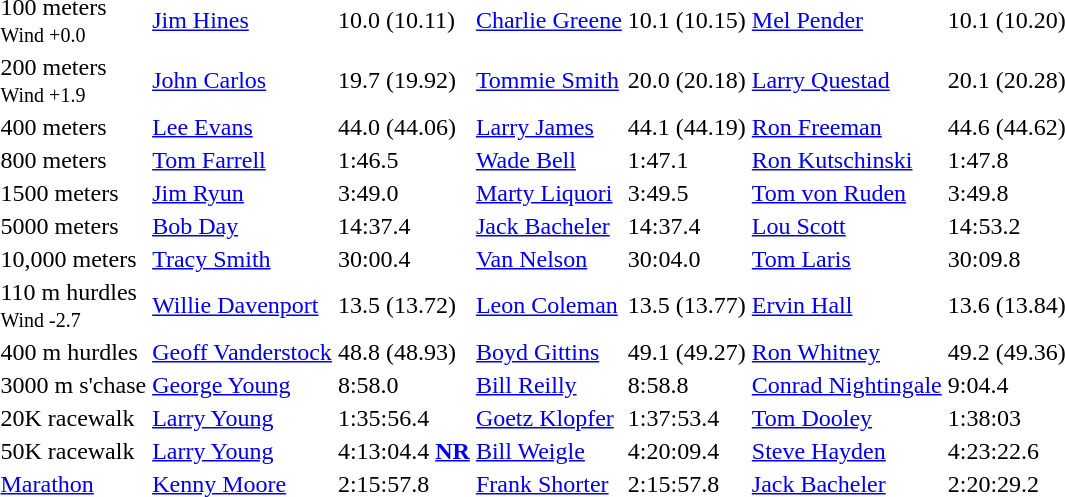<table>
<tr>
<td>100 meters  <br><small>Wind +0.0</small></td>
<td><a href='#'>Jim Hines</a></td>
<td>10.0 (10.11)</td>
<td><a href='#'>Charlie Greene</a></td>
<td>10.1 (10.15)</td>
<td><a href='#'>Mel Pender</a></td>
<td>10.1 (10.20)</td>
</tr>
<tr>
<td>200 meters  <br><small>Wind +1.9</small></td>
<td><a href='#'>John Carlos</a></td>
<td>19.7 (19.92) <strong></strong></td>
<td><a href='#'>Tommie Smith</a></td>
<td>20.0 (20.18)</td>
<td><a href='#'>Larry Questad</a></td>
<td>20.1 (20.28)</td>
</tr>
<tr>
<td>400 meters</td>
<td><a href='#'>Lee Evans</a></td>
<td>44.0 (44.06)  <strong></strong></td>
<td><a href='#'>Larry James</a></td>
<td>44.1 (44.19)  <strong></strong></td>
<td><a href='#'>Ron Freeman</a></td>
<td>44.6 (44.62)</td>
</tr>
<tr>
<td>800 meters</td>
<td><a href='#'>Tom Farrell</a></td>
<td>1:46.5</td>
<td><a href='#'>Wade Bell</a></td>
<td>1:47.1</td>
<td><a href='#'>Ron Kutschinski</a></td>
<td>1:47.8</td>
</tr>
<tr>
<td>1500 meters</td>
<td><a href='#'>Jim Ryun</a></td>
<td>3:49.0</td>
<td><a href='#'>Marty Liquori</a></td>
<td>3:49.5</td>
<td><a href='#'>Tom von Ruden</a></td>
<td>3:49.8</td>
</tr>
<tr>
<td>5000 meters</td>
<td><a href='#'>Bob Day</a></td>
<td>14:37.4</td>
<td><a href='#'>Jack Bacheler</a></td>
<td>14:37.4</td>
<td><a href='#'>Lou Scott</a></td>
<td>14:53.2</td>
</tr>
<tr>
<td>10,000 meters</td>
<td><a href='#'>Tracy Smith</a></td>
<td>30:00.4</td>
<td><a href='#'>Van Nelson</a></td>
<td>30:04.0</td>
<td><a href='#'>Tom Laris</a></td>
<td>30:09.8</td>
</tr>
<tr>
<td>110 m  hurdles  <br><small>Wind -2.7</small></td>
<td><a href='#'>Willie Davenport</a></td>
<td>13.5 (13.72)</td>
<td><a href='#'>Leon Coleman</a></td>
<td>13.5 (13.77)</td>
<td><a href='#'>Ervin Hall</a></td>
<td>13.6 (13.84)</td>
</tr>
<tr>
<td>400 m hurdles</td>
<td><a href='#'>Geoff Vanderstock</a></td>
<td>48.8 (48.93) <strong></strong></td>
<td><a href='#'>Boyd Gittins</a></td>
<td>49.1 (49.27)</td>
<td><a href='#'>Ron Whitney</a></td>
<td>49.2 (49.36)</td>
</tr>
<tr>
<td>3000 m s'chase</td>
<td><a href='#'>George Young</a></td>
<td>8:58.0</td>
<td><a href='#'>Bill Reilly</a></td>
<td>8:58.8</td>
<td><a href='#'>Conrad Nightingale</a></td>
<td>9:04.4</td>
</tr>
<tr>
<td>20K racewalk</td>
<td><a href='#'>Larry Young</a></td>
<td>1:35:56.4</td>
<td><a href='#'>Goetz Klopfer</a></td>
<td>1:37:53.4</td>
<td><a href='#'>Tom Dooley</a></td>
<td>1:38:03</td>
</tr>
<tr>
<td>50K racewalk</td>
<td><a href='#'>Larry Young</a></td>
<td>4:13:04.4 <strong><a href='#'>NR</a></strong></td>
<td><a href='#'>Bill Weigle</a></td>
<td>4:20:09.4</td>
<td><a href='#'>Steve Hayden</a></td>
<td>4:23:22.6</td>
</tr>
<tr>
<td><a href='#'>Marathon</a></td>
<td><a href='#'>Kenny Moore</a></td>
<td>2:15:57.8</td>
<td><a href='#'>Frank Shorter</a></td>
<td>2:15:57.8</td>
<td><a href='#'>Jack Bacheler</a></td>
<td>2:20:29.2</td>
</tr>
</table>
